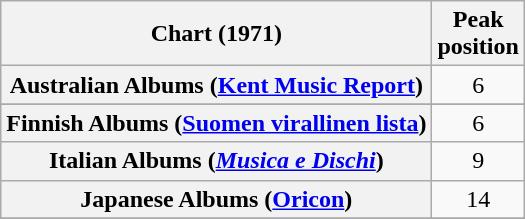<table class="wikitable sortable plainrowheaders" style="text-align:center">
<tr>
<th scope="col">Chart (1971)</th>
<th scope="col">Peak<br>position</th>
</tr>
<tr>
<th scope="row">Australian Albums (<a href='#'>Kent Music Report</a>)</th>
<td>6</td>
</tr>
<tr>
</tr>
<tr>
</tr>
<tr>
</tr>
<tr>
<th scope="row">Finnish Albums (<a href='#'>Suomen virallinen lista</a>)</th>
<td>6</td>
</tr>
<tr>
<th scope="row">Italian Albums (<em><a href='#'>Musica e Dischi</a></em>)</th>
<td align="center">9</td>
</tr>
<tr>
<th scope="row">Japanese Albums (<a href='#'>Oricon</a>)</th>
<td align="center">14</td>
</tr>
<tr>
</tr>
<tr>
</tr>
<tr>
</tr>
</table>
